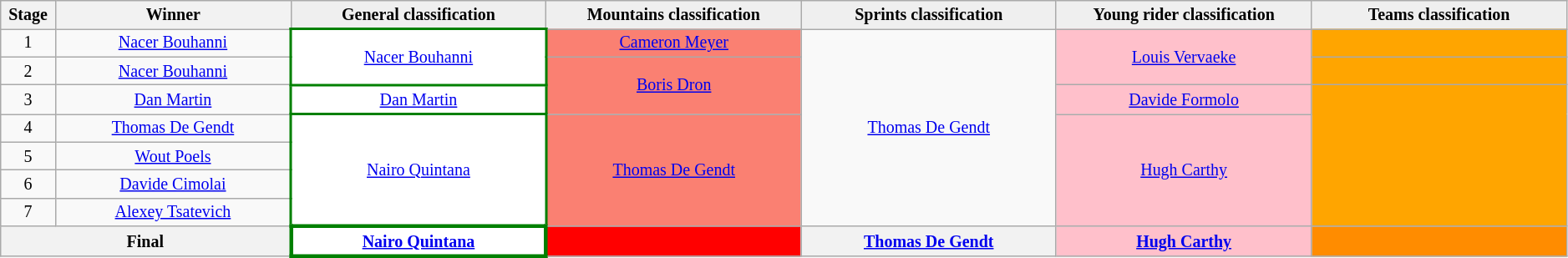<table class="wikitable" style="text-align: center; font-size:smaller;">
<tr>
<th style="width:2%;">Stage</th>
<th style="width:12%;">Winner</th>
<th style="background:#efefef; width:13%;"><strong>General classification</strong><br></th>
<th style="background:#efefef; width:13%;"><strong>Mountains classification</strong><br></th>
<th style="background:#efefef; width:13%;"><strong>Sprints classification</strong><br></th>
<th style="background:#efefef; width:13%;"><strong>Young rider classification</strong><br></th>
<th style="background:#efefef; width:13%;"><strong>Teams classification</strong></th>
</tr>
<tr>
<td>1</td>
<td><a href='#'>Nacer Bouhanni</a></td>
<td style="background:white; border:2px solid green;" rowspan=2><a href='#'>Nacer Bouhanni</a></td>
<td style="background:salmon;"><a href='#'>Cameron Meyer</a></td>
<td style="background:off-white;" rowspan=7><a href='#'>Thomas De Gendt</a></td>
<td style="background:pink;" rowspan=2><a href='#'>Louis Vervaeke</a></td>
<td style="background:orange;"></td>
</tr>
<tr>
<td>2</td>
<td><a href='#'>Nacer Bouhanni</a></td>
<td style="background:salmon;" rowspan=2><a href='#'>Boris Dron</a></td>
<td style="background:orange;"></td>
</tr>
<tr>
<td>3</td>
<td><a href='#'>Dan Martin</a></td>
<td style="background:white; border:2px solid green;"><a href='#'>Dan Martin</a></td>
<td style="background:pink;"><a href='#'>Davide Formolo</a></td>
<td style="background:orange;" rowspan=5></td>
</tr>
<tr>
<td>4</td>
<td><a href='#'>Thomas De Gendt</a></td>
<td style="background:white; border:2px solid green;" rowspan=4><a href='#'>Nairo Quintana</a></td>
<td style="background:salmon;" rowspan=4><a href='#'>Thomas De Gendt</a></td>
<td style="background:pink;" rowspan=4><a href='#'>Hugh Carthy</a></td>
</tr>
<tr>
<td>5</td>
<td><a href='#'>Wout Poels</a></td>
</tr>
<tr>
<td>6</td>
<td><a href='#'>Davide Cimolai</a></td>
</tr>
<tr>
<td>7</td>
<td><a href='#'>Alexey Tsatevich</a></td>
</tr>
<tr>
<th colspan=2><strong>Final</strong></th>
<th style="background:#efefef; border:3px solid green; background: white;"><a href='#'>Nairo Quintana</a></th>
<th style="background:red;"></th>
<th style="background:offwhite;"><a href='#'>Thomas De Gendt</a></th>
<th style="background:pink;"><a href='#'>Hugh Carthy</a></th>
<th style="background:#FF8C00;"></th>
</tr>
</table>
